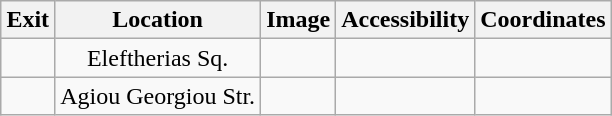<table cellpadding="5" style="margin:0 auto; text-align:center;"  class="wikitable">
<tr>
<th>Exit</th>
<th>Location</th>
<th>Image</th>
<th>Accessibility</th>
<th>Coordinates</th>
</tr>
<tr>
<td></td>
<td>Eleftherias Sq.</td>
<td></td>
<td></td>
<td></td>
</tr>
<tr>
<td></td>
<td>Agiou Georgiou Str.</td>
<td></td>
<td></td>
<td></td>
</tr>
</table>
